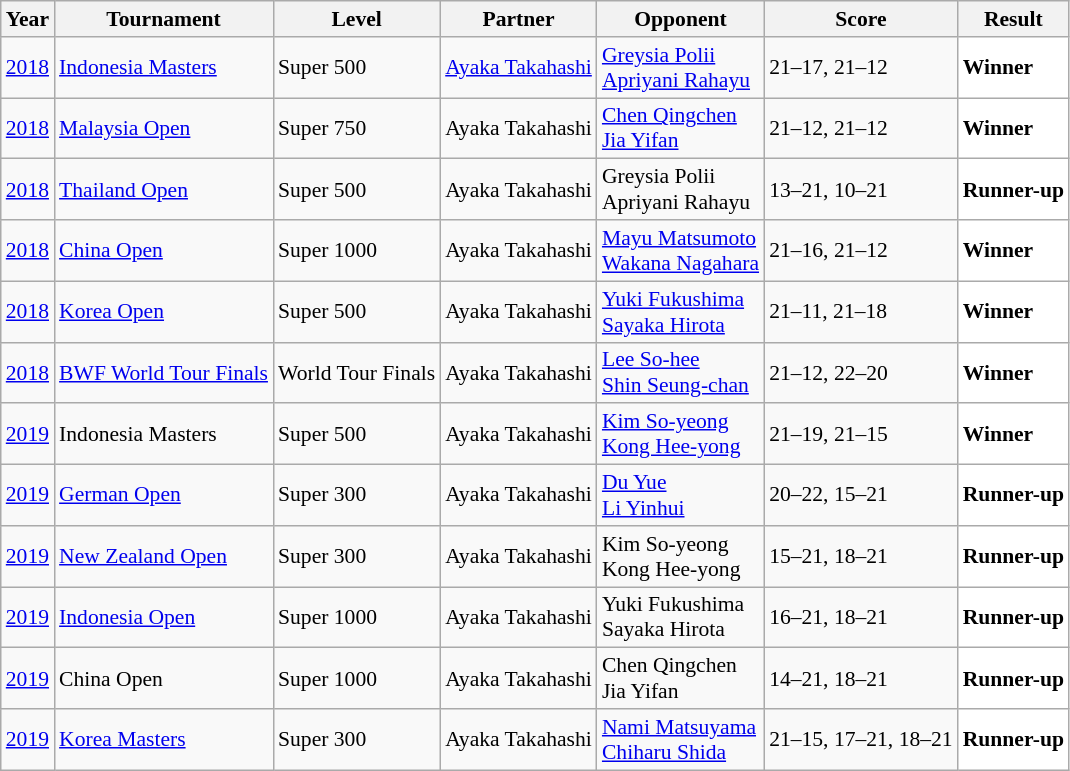<table class="sortable wikitable" style="font-size: 90%">
<tr>
<th>Year</th>
<th>Tournament</th>
<th>Level</th>
<th>Partner</th>
<th>Opponent</th>
<th>Score</th>
<th>Result</th>
</tr>
<tr>
<td align="center"><a href='#'>2018</a></td>
<td align="left"><a href='#'>Indonesia Masters</a></td>
<td align="left">Super 500</td>
<td align="left"> <a href='#'>Ayaka Takahashi</a></td>
<td align="left"> <a href='#'>Greysia Polii</a> <br>  <a href='#'>Apriyani Rahayu</a></td>
<td align="left">21–17, 21–12</td>
<td style="text-align:left; background:white"> <strong>Winner</strong></td>
</tr>
<tr>
<td align="center"><a href='#'>2018</a></td>
<td align="left"><a href='#'>Malaysia Open</a></td>
<td align="left">Super 750</td>
<td align="left"> Ayaka Takahashi</td>
<td align="left"> <a href='#'>Chen Qingchen</a> <br>  <a href='#'>Jia Yifan</a></td>
<td align="left">21–12, 21–12</td>
<td style="text-align:left; background:white"> <strong>Winner</strong></td>
</tr>
<tr>
<td align="center"><a href='#'>2018</a></td>
<td align="left"><a href='#'>Thailand Open</a></td>
<td align="left">Super 500</td>
<td align="left"> Ayaka Takahashi</td>
<td align="left"> Greysia Polii <br>  Apriyani Rahayu</td>
<td align="left">13–21, 10–21</td>
<td style="text-align:left; background:white"> <strong>Runner-up</strong></td>
</tr>
<tr>
<td align="center"><a href='#'>2018</a></td>
<td align="left"><a href='#'>China Open</a></td>
<td align="left">Super 1000</td>
<td align="left"> Ayaka Takahashi</td>
<td align="left"> <a href='#'>Mayu Matsumoto</a> <br>  <a href='#'>Wakana Nagahara</a></td>
<td align="left">21–16, 21–12</td>
<td style="text-align:left; background:white"> <strong>Winner</strong></td>
</tr>
<tr>
<td align="center"><a href='#'>2018</a></td>
<td align="left"><a href='#'>Korea Open</a></td>
<td align="left">Super 500</td>
<td align="left"> Ayaka Takahashi</td>
<td align="left"> <a href='#'>Yuki Fukushima</a> <br>  <a href='#'>Sayaka Hirota</a></td>
<td align="left">21–11, 21–18</td>
<td style="text-align:left; background:white"> <strong>Winner</strong></td>
</tr>
<tr>
<td align="center"><a href='#'>2018</a></td>
<td align="left"><a href='#'>BWF World Tour Finals</a></td>
<td align="left">World Tour Finals</td>
<td align="left"> Ayaka Takahashi</td>
<td align="left"> <a href='#'>Lee So-hee</a> <br>  <a href='#'>Shin Seung-chan</a></td>
<td align="left">21–12, 22–20</td>
<td style="text-align:left; background:white"> <strong>Winner</strong></td>
</tr>
<tr>
<td align="center"><a href='#'>2019</a></td>
<td align="left">Indonesia Masters</td>
<td align="left">Super 500</td>
<td align="left"> Ayaka Takahashi</td>
<td align="left"> <a href='#'>Kim So-yeong</a> <br>  <a href='#'>Kong Hee-yong</a></td>
<td align="left">21–19, 21–15</td>
<td style="text-align:left; background:white"> <strong>Winner</strong></td>
</tr>
<tr>
<td align="center"><a href='#'>2019</a></td>
<td align="left"><a href='#'>German Open</a></td>
<td align="left">Super 300</td>
<td align="left"> Ayaka Takahashi</td>
<td align="left"> <a href='#'>Du Yue</a> <br>  <a href='#'>Li Yinhui</a></td>
<td align="left">20–22, 15–21</td>
<td style="text-align:left; background:white"> <strong>Runner-up</strong></td>
</tr>
<tr>
<td align="center"><a href='#'>2019</a></td>
<td align="left"><a href='#'>New Zealand Open</a></td>
<td align="left">Super 300</td>
<td align="left"> Ayaka Takahashi</td>
<td align="left"> Kim So-yeong <br>  Kong Hee-yong</td>
<td align="left">15–21, 18–21</td>
<td style="text-align:left; background:white"> <strong>Runner-up</strong></td>
</tr>
<tr>
<td align="center"><a href='#'>2019</a></td>
<td align="left"><a href='#'>Indonesia Open</a></td>
<td align="left">Super 1000</td>
<td align="left"> Ayaka Takahashi</td>
<td align="left"> Yuki Fukushima <br>  Sayaka Hirota</td>
<td align="left">16–21, 18–21</td>
<td style="text-align:left; background:white"> <strong>Runner-up</strong></td>
</tr>
<tr>
<td align="center"><a href='#'>2019</a></td>
<td align="left">China Open</td>
<td align="left">Super 1000</td>
<td align="left"> Ayaka Takahashi</td>
<td align="left"> Chen Qingchen <br>  Jia Yifan</td>
<td align="left">14–21, 18–21</td>
<td style="text-align:left; background:white"> <strong>Runner-up</strong></td>
</tr>
<tr>
<td align="center"><a href='#'>2019</a></td>
<td align="left"><a href='#'>Korea Masters</a></td>
<td align="left">Super 300</td>
<td align="left"> Ayaka Takahashi</td>
<td align="left"> <a href='#'>Nami Matsuyama</a> <br>  <a href='#'>Chiharu Shida</a></td>
<td align="left">21–15, 17–21, 18–21</td>
<td style="text-align:left; background:white"> <strong>Runner-up</strong></td>
</tr>
</table>
